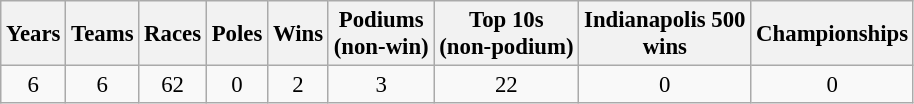<table class="wikitable" style="text-align:center; font-size:95%">
<tr>
<th>Years</th>
<th>Teams</th>
<th>Races</th>
<th>Poles</th>
<th>Wins</th>
<th>Podiums<br>(non-win)</th>
<th>Top 10s<br>(non-podium)</th>
<th>Indianapolis 500<br> wins</th>
<th>Championships</th>
</tr>
<tr>
<td>6</td>
<td>6</td>
<td>62</td>
<td>0</td>
<td>2</td>
<td>3</td>
<td>22</td>
<td>0</td>
<td>0</td>
</tr>
</table>
